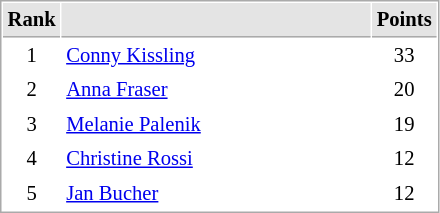<table cellspacing="1" cellpadding="3" style="border:1px solid #AAAAAA;font-size:86%">
<tr bgcolor="#E4E4E4">
<th style="border-bottom:1px solid #AAAAAA" width=10>Rank</th>
<th style="border-bottom:1px solid #AAAAAA" width=200></th>
<th style="border-bottom:1px solid #AAAAAA" width=20>Points</th>
</tr>
<tr>
<td align="center">1</td>
<td> <a href='#'>Conny Kissling</a></td>
<td align=center>33</td>
</tr>
<tr>
<td align="center">2</td>
<td> <a href='#'>Anna Fraser</a></td>
<td align=center>20</td>
</tr>
<tr>
<td align="center">3</td>
<td> <a href='#'>Melanie Palenik</a></td>
<td align=center>19</td>
</tr>
<tr>
<td align="center">4</td>
<td> <a href='#'>Christine Rossi</a></td>
<td align=center>12</td>
</tr>
<tr>
<td align="center">5</td>
<td> <a href='#'>Jan Bucher</a></td>
<td align=center>12</td>
</tr>
</table>
